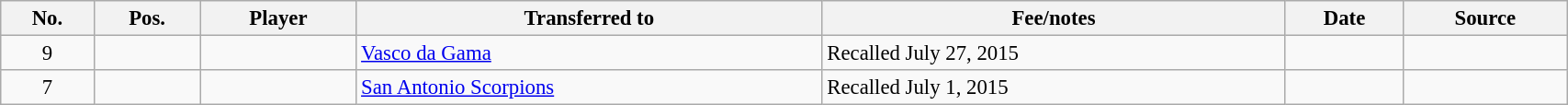<table class="wikitable sortable" style="width:90%; text-align:center; font-size:95%; text-align:left;">
<tr>
<th><strong>No.</strong></th>
<th><strong>Pos.</strong></th>
<th><strong>Player</strong></th>
<th><strong>Transferred to</strong></th>
<th><strong>Fee/notes</strong></th>
<th><strong>Date</strong></th>
<th><strong>Source</strong></th>
</tr>
<tr>
<td align=center>9</td>
<td align=center></td>
<td></td>
<td> <a href='#'>Vasco da Gama</a></td>
<td>Recalled July 27, 2015</td>
<td></td>
<td></td>
</tr>
<tr>
<td align=center>7</td>
<td align=center></td>
<td></td>
<td> <a href='#'>San Antonio Scorpions</a></td>
<td>Recalled July 1, 2015</td>
<td></td>
<td></td>
</tr>
</table>
